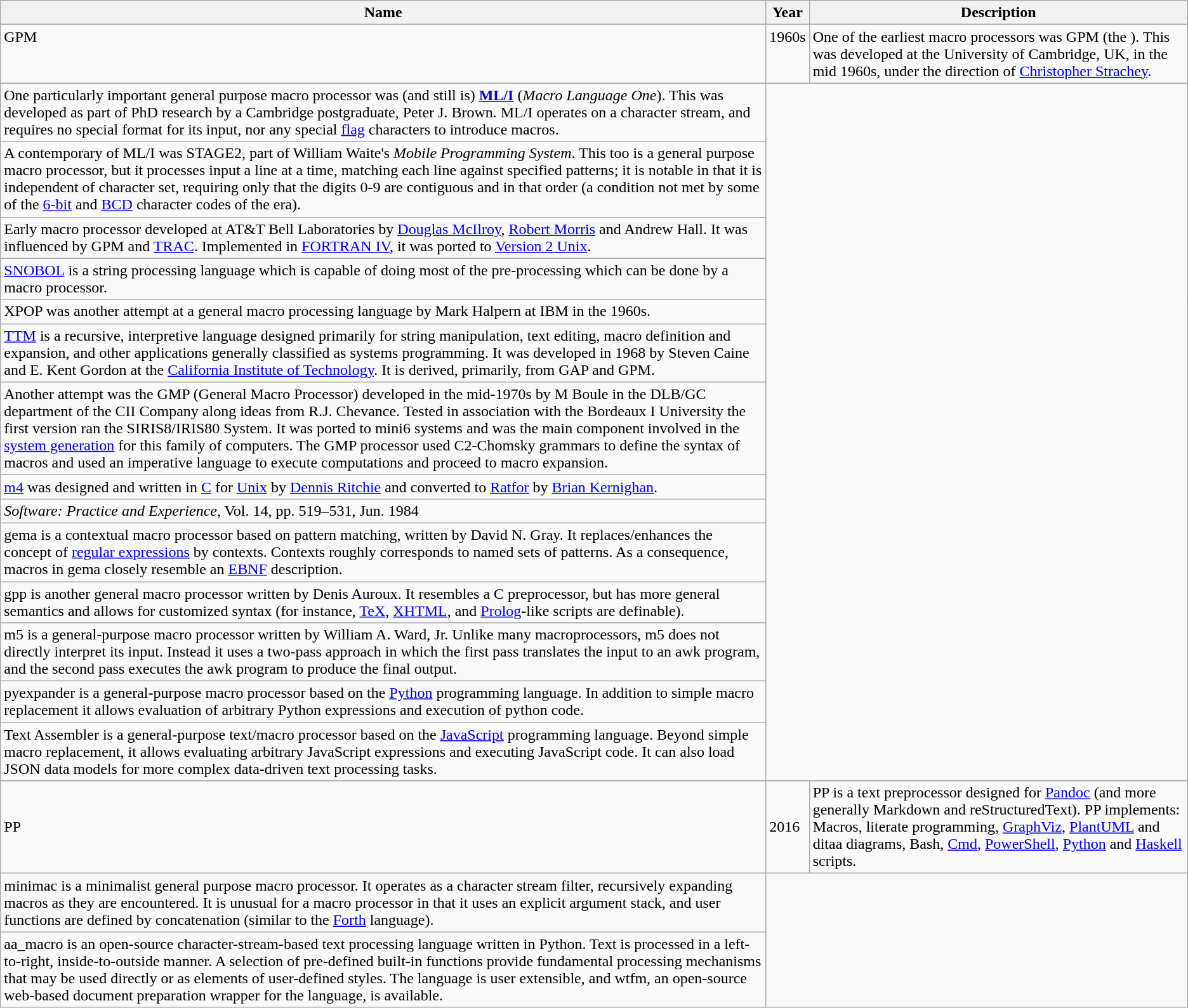<table class="wikitable sortable" border="1">
<tr>
<th>Name</th>
<th>Year</th>
<th>Description</th>
</tr>
<tr style="vertical-align:top;">
<td>GPM</td>
<td>1960s</td>
<td>One of the earliest macro processors was GPM (the <em></em>). This was developed at the University of Cambridge, UK, in the mid 1960s, under the direction of <a href='#'>Christopher Strachey</a>.</td>
</tr>
<tr style="vertical-align:top;">
<td>One particularly important general purpose macro processor was (and still is) <strong><a href='#'>ML/I</a></strong> (<em>Macro Language One</em>). This was developed as part of PhD research by a Cambridge postgraduate, Peter J. Brown. ML/I operates on a character stream, and requires no special format for its input, nor any special <a href='#'>flag</a> characters to introduce macros.</td>
</tr>
<tr style="vertical-align:top;">
<td>A contemporary of ML/I was STAGE2, part of William Waite's <em>Mobile Programming System</em>. This too is a general purpose macro processor, but it processes input a line at a time, matching each line against specified patterns; it is notable in that it is independent of character set, requiring only that the digits 0-9 are contiguous and in that order (a condition not met by some of the <a href='#'>6-bit</a> and <a href='#'>BCD</a> character codes of the era).</td>
</tr>
<tr style="vertical-align:top;">
<td>Early macro processor developed at AT&T Bell Laboratories by <a href='#'>Douglas McIlroy</a>, <a href='#'>Robert Morris</a> and Andrew Hall. It was influenced by GPM and <a href='#'>TRAC</a>. Implemented in <a href='#'>FORTRAN IV</a>, it was ported to <a href='#'>Version 2 Unix</a>.</td>
</tr>
<tr style="vertical-align:top;">
<td><a href='#'>SNOBOL</a> is a string processing language which is capable of doing most of the pre-processing which can be done by a macro processor.</td>
</tr>
<tr style="vertical-align:top;">
<td>XPOP was another attempt at a general macro processing language by Mark Halpern at IBM in the 1960s.</td>
</tr>
<tr style="vertical-align:top;">
<td><a href='#'>TTM</a> is a recursive, interpretive language designed primarily for string manipulation, text editing, macro definition and expansion, and other applications generally classified as systems programming.  It was developed in 1968 by Steven Caine and E. Kent Gordon at the <a href='#'>California Institute of Technology</a>. It is derived, primarily, from GAP and GPM.</td>
</tr>
<tr style="vertical-align:top;">
<td>Another attempt was the GMP (General Macro Processor) developed in the mid-1970s by M Boule in the DLB/GC department of the CII Company along ideas from R.J. Chevance. Tested in association with the Bordeaux I University the first version ran the SIRIS8/IRIS80 System. It was ported to mini6 systems and was the main component involved in the <a href='#'>system generation</a> for this family of computers. The GMP processor used C2-Chomsky grammars to define the syntax of macros and used an imperative language to execute computations and proceed to macro expansion.</td>
</tr>
<tr style="vertical-align:top;">
<td><a href='#'>m4</a> was designed and written in <a href='#'>C</a> for <a href='#'>Unix</a> by <a href='#'>Dennis Ritchie</a> and converted to <a href='#'>Ratfor</a> by <a href='#'>Brian Kernighan</a>.</td>
</tr>
<tr style="vertical-align:top;">
<td><em>Software: Practice and Experience</em>, Vol. 14, pp. 519–531, Jun. 1984</td>
</tr>
<tr style="vertical-align:top;">
<td>gema is a contextual macro processor based on pattern matching, written by David N. Gray. It replaces/enhances the concept of <a href='#'>regular expressions</a> by contexts. Contexts roughly corresponds to named sets of patterns. As a consequence, macros in gema closely resemble an <a href='#'>EBNF</a> description.</td>
</tr>
<tr style="vertical-align:top;">
<td>gpp is another general macro processor written by Denis Auroux. It resembles a C preprocessor, but has more general semantics and allows for customized syntax (for instance, <a href='#'>TeX</a>, <a href='#'>XHTML</a>, and <a href='#'>Prolog</a>-like scripts are definable).</td>
</tr>
<tr style="vertical-align:top;">
<td>m5 is a general-purpose macro processor written by William A. Ward, Jr. Unlike many macroprocessors, m5 does not directly interpret its input. Instead it uses a two-pass approach in which the first pass translates the input to an awk program, and the second pass executes the awk program to produce the final output.</td>
</tr>
<tr style="vertical-align:top;">
<td>pyexpander is a general-purpose macro processor based on the <a href='#'>Python</a> programming language. In addition to simple macro replacement it allows evaluation of arbitrary Python expressions and execution of python code.</td>
</tr>
<tr style="vertical-align:top;">
<td>Text Assembler is a general-purpose text/macro processor based on the <a href='#'>JavaScript</a> programming language. Beyond simple macro replacement, it allows evaluating arbitrary JavaScript expressions and executing JavaScript code. It can also load JSON data models for more complex data-driven text processing tasks.</td>
</tr>
<tr>
<td>PP</td>
<td>2016</td>
<td>PP is a text preprocessor designed for <a href='#'>Pandoc</a> (and more generally Markdown and reStructuredText). PP implements: Macros, literate programming, <a href='#'>GraphViz</a>, <a href='#'>PlantUML</a> and ditaa diagrams, Bash, <a href='#'>Cmd</a>, <a href='#'>PowerShell</a>, <a href='#'>Python</a> and <a href='#'>Haskell</a> scripts.</td>
</tr>
<tr style="vertical-align:top;">
<td>minimac is a minimalist general purpose macro processor. It operates as a character stream filter, recursively expanding macros as they are encountered. It is unusual for a macro processor in that it uses an explicit argument stack, and user functions are defined by concatenation (similar to the <a href='#'>Forth</a> language).</td>
</tr>
<tr style="vertical-align:top;">
<td>aa_macro is an open-source character-stream-based text processing language written in Python. Text is processed in a left-to-right, inside-to-outside manner. A selection of pre-defined built-in functions provide fundamental processing mechanisms that may be used directly or as elements of user-defined styles. The language is user extensible, and wtfm, an open-source web-based document preparation wrapper for the language, is available.</td>
</tr>
</table>
